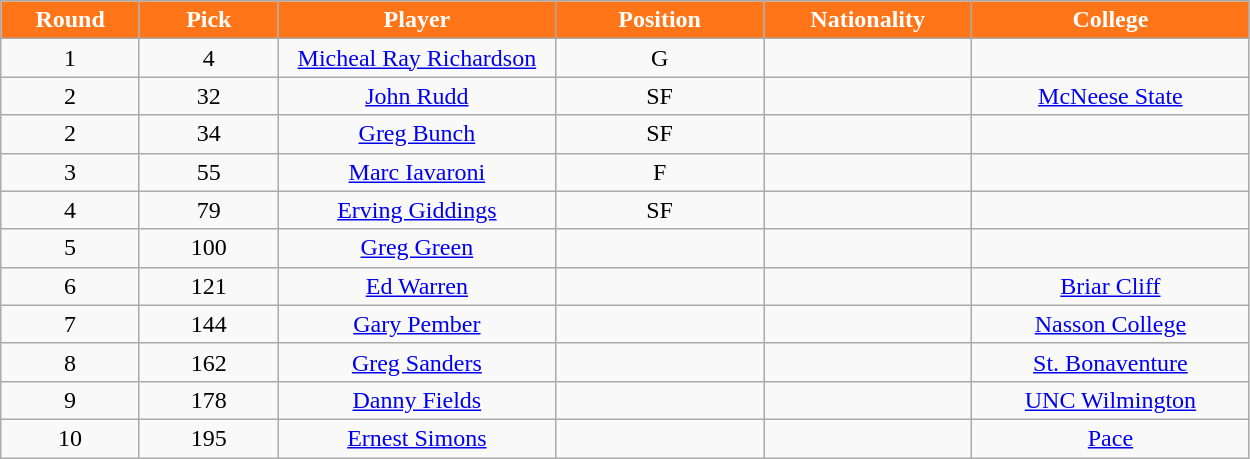<table class="wikitable sortable sortable">
<tr>
<th style="background:#FF7518;color:#FFFFFF;" width="10%">Round</th>
<th style="background:#FF7518;color:#FFFFFF;" width="10%">Pick</th>
<th style="background:#FF7518;color:#FFFFFF;" width="20%">Player</th>
<th style="background:#FF7518;color:#FFFFFF;" width="15%">Position</th>
<th style="background:#FF7518;color:#FFFFFF;" width="15%">Nationality</th>
<th style="background:#FF7518;color:#FFFFFF;" width="20%">College</th>
</tr>
<tr style="text-align:center;">
<td>1</td>
<td>4</td>
<td><a href='#'>Micheal Ray Richardson</a></td>
<td>G</td>
<td></td>
<td></td>
</tr>
<tr style="text-align:center;">
<td>2</td>
<td>32</td>
<td><a href='#'>John Rudd</a></td>
<td>SF</td>
<td></td>
<td><a href='#'>McNeese State</a></td>
</tr>
<tr style="text-align:center;">
<td>2</td>
<td>34</td>
<td><a href='#'>Greg Bunch</a></td>
<td>SF</td>
<td></td>
<td></td>
</tr>
<tr style="text-align:center;">
<td>3</td>
<td>55</td>
<td><a href='#'>Marc Iavaroni</a></td>
<td>F</td>
<td></td>
<td></td>
</tr>
<tr style="text-align:center;">
<td>4</td>
<td>79</td>
<td><a href='#'>Erving Giddings</a></td>
<td>SF</td>
<td></td>
<td></td>
</tr>
<tr style="text-align:center;">
<td>5</td>
<td>100</td>
<td><a href='#'>Greg Green</a></td>
<td></td>
<td></td>
<td></td>
</tr>
<tr style="text-align:center;">
<td>6</td>
<td>121</td>
<td><a href='#'>Ed Warren</a></td>
<td></td>
<td></td>
<td><a href='#'>Briar Cliff</a></td>
</tr>
<tr style="text-align:center;">
<td>7</td>
<td>144</td>
<td><a href='#'>Gary Pember</a></td>
<td></td>
<td></td>
<td><a href='#'>Nasson College</a></td>
</tr>
<tr style="text-align:center;">
<td>8</td>
<td>162</td>
<td><a href='#'>Greg Sanders</a></td>
<td></td>
<td></td>
<td><a href='#'>St. Bonaventure</a></td>
</tr>
<tr style="text-align:center;">
<td>9</td>
<td>178</td>
<td><a href='#'>Danny Fields</a></td>
<td></td>
<td></td>
<td><a href='#'>UNC Wilmington</a></td>
</tr>
<tr style="text-align:center;">
<td>10</td>
<td>195</td>
<td><a href='#'>Ernest Simons</a></td>
<td></td>
<td></td>
<td><a href='#'>Pace</a></td>
</tr>
</table>
